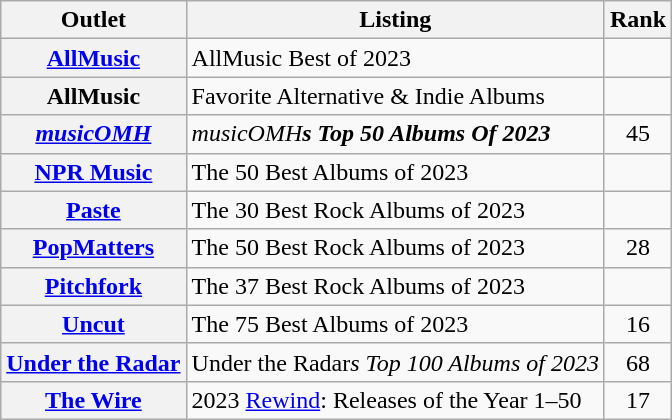<table class="wikitable plainrowheaders">
<tr>
<th scope="col">Outlet</th>
<th scope="col">Listing</th>
<th scope="col">Rank</th>
</tr>
<tr>
<th scope="row"><a href='#'>AllMusic</a></th>
<td>AllMusic Best of 2023</td>
<td></td>
</tr>
<tr>
<th scope="row">AllMusic</th>
<td>Favorite Alternative & Indie Albums</td>
<td></td>
</tr>
<tr>
<th scope="row"><em><a href='#'>musicOMH</a></em></th>
<td><em>musicOMH<strong>s Top 50 Albums Of 2023</td>
<td style="text-align:center;">45</td>
</tr>
<tr>
<th scope="row"><a href='#'>NPR Music</a></th>
<td>The 50 Best Albums of 2023</td>
<td></td>
</tr>
<tr>
<th scope="row"></em><a href='#'>Paste</a><em></th>
<td>The 30 Best Rock Albums of 2023</td>
<td></td>
</tr>
<tr>
<th scope="row"></em><a href='#'>PopMatters</a><em></th>
<td>The 50 Best Rock Albums of 2023</td>
<td style="text-align:center;">28</td>
</tr>
<tr>
<th scope="row"><a href='#'>Pitchfork</a></th>
<td>The 37 Best Rock Albums of 2023</td>
<td></td>
</tr>
<tr>
<th scope="row"></em><a href='#'>Uncut</a><em></th>
<td>The 75 Best Albums of 2023</td>
<td style="text-align:center;">16</td>
</tr>
<tr>
<th scope="row"></em><a href='#'>Under the Radar</a><em></th>
<td></em>Under the Radar<em>s Top 100 Albums of 2023</td>
<td style="text-align:center;">68</td>
</tr>
<tr>
<th scope="row"></em><a href='#'>The Wire</a><em></th>
<td>2023 <a href='#'>Rewind</a>: Releases of the Year 1–50</td>
<td style="text-align:center;">17</td>
</tr>
</table>
